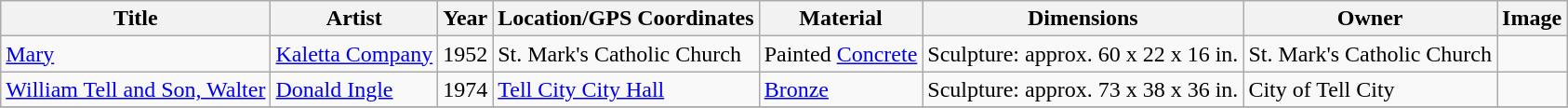<table class="wikitable sortable">
<tr>
<th>Title</th>
<th>Artist</th>
<th>Year</th>
<th>Location/GPS Coordinates</th>
<th>Material</th>
<th>Dimensions</th>
<th>Owner</th>
<th>Image</th>
</tr>
<tr>
<td><a href='#'>Mary</a></td>
<td><a href='#'>Kaletta Company</a></td>
<td>1952</td>
<td>St. Mark's Catholic Church</td>
<td>Painted <a href='#'>Concrete</a></td>
<td>Sculpture: approx. 60 x 22 x 16 in.</td>
<td>St. Mark's Catholic Church</td>
<td></td>
</tr>
<tr>
<td><a href='#'>William Tell and Son, Walter</a></td>
<td><a href='#'>Donald Ingle</a></td>
<td>1974</td>
<td><a href='#'>Tell City City Hall</a></td>
<td><a href='#'>Bronze</a></td>
<td>Sculpture: approx. 73 x 38 x 36 in.</td>
<td>City of Tell City</td>
<td></td>
</tr>
<tr>
</tr>
</table>
